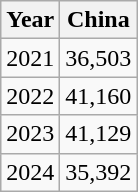<table class="wikitable">
<tr>
<th>Year</th>
<th>China</th>
</tr>
<tr>
<td>2021</td>
<td>36,503</td>
</tr>
<tr>
<td>2022</td>
<td>41,160</td>
</tr>
<tr>
<td>2023</td>
<td>41,129</td>
</tr>
<tr>
<td>2024</td>
<td>35,392</td>
</tr>
</table>
